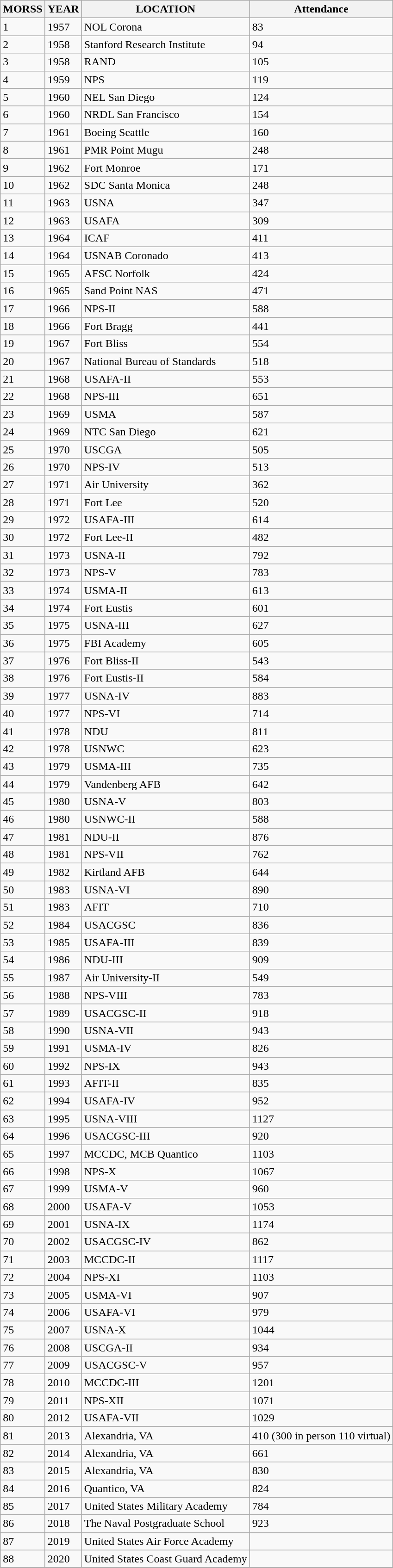<table class="wikitable mw-collapsible mw-collapsed">
<tr>
<th>MORSS</th>
<th>YEAR</th>
<th>LOCATION</th>
<th>Attendance</th>
</tr>
<tr>
<td>1</td>
<td>1957</td>
<td>NOL Corona</td>
<td>83</td>
</tr>
<tr>
<td>2</td>
<td>1958</td>
<td>Stanford Research Institute</td>
<td>94</td>
</tr>
<tr>
<td>3</td>
<td>1958</td>
<td>RAND</td>
<td>105</td>
</tr>
<tr>
<td>4</td>
<td>1959</td>
<td>NPS</td>
<td>119</td>
</tr>
<tr>
<td>5</td>
<td>1960</td>
<td>NEL San Diego</td>
<td>124</td>
</tr>
<tr>
<td>6</td>
<td>1960</td>
<td>NRDL San Francisco</td>
<td>154</td>
</tr>
<tr>
<td>7</td>
<td>1961</td>
<td>Boeing Seattle</td>
<td>160</td>
</tr>
<tr>
<td>8</td>
<td>1961</td>
<td>PMR Point Mugu</td>
<td>248</td>
</tr>
<tr>
<td>9</td>
<td>1962</td>
<td>Fort Monroe</td>
<td>171</td>
</tr>
<tr>
<td>10</td>
<td>1962</td>
<td>SDC Santa Monica</td>
<td>248</td>
</tr>
<tr>
<td>11</td>
<td>1963</td>
<td>USNA</td>
<td>347</td>
</tr>
<tr>
<td>12</td>
<td>1963</td>
<td>USAFA</td>
<td>309</td>
</tr>
<tr>
<td>13</td>
<td>1964</td>
<td>ICAF</td>
<td>411</td>
</tr>
<tr>
<td>14</td>
<td>1964</td>
<td>USNAB Coronado</td>
<td>413</td>
</tr>
<tr>
<td>15</td>
<td>1965</td>
<td>AFSC Norfolk</td>
<td>424</td>
</tr>
<tr>
<td>16</td>
<td>1965</td>
<td>Sand Point NAS</td>
<td>471</td>
</tr>
<tr>
<td>17</td>
<td>1966</td>
<td>NPS-II</td>
<td>588</td>
</tr>
<tr>
<td>18</td>
<td>1966</td>
<td>Fort Bragg</td>
<td>441</td>
</tr>
<tr>
<td>19</td>
<td>1967</td>
<td>Fort Bliss</td>
<td>554</td>
</tr>
<tr>
<td>20</td>
<td>1967</td>
<td>National Bureau of Standards</td>
<td>518</td>
</tr>
<tr>
<td>21</td>
<td>1968</td>
<td>USAFA-II</td>
<td>553</td>
</tr>
<tr>
<td>22</td>
<td>1968</td>
<td>NPS-III</td>
<td>651</td>
</tr>
<tr>
<td>23</td>
<td>1969</td>
<td>USMA</td>
<td>587</td>
</tr>
<tr>
<td>24</td>
<td>1969</td>
<td>NTC San Diego</td>
<td>621</td>
</tr>
<tr>
<td>25</td>
<td>1970</td>
<td>USCGA</td>
<td>505</td>
</tr>
<tr>
<td>26</td>
<td>1970</td>
<td>NPS-IV</td>
<td>513</td>
</tr>
<tr>
<td>27</td>
<td>1971</td>
<td>Air University</td>
<td>362</td>
</tr>
<tr>
<td>28</td>
<td>1971</td>
<td>Fort Lee</td>
<td>520</td>
</tr>
<tr>
<td>29</td>
<td>1972</td>
<td>USAFA-III</td>
<td>614</td>
</tr>
<tr>
<td>30</td>
<td>1972</td>
<td>Fort Lee-II</td>
<td>482</td>
</tr>
<tr>
<td>31</td>
<td>1973</td>
<td>USNA-II</td>
<td>792</td>
</tr>
<tr>
<td>32</td>
<td>1973</td>
<td>NPS-V</td>
<td>783</td>
</tr>
<tr>
<td>33</td>
<td>1974</td>
<td>USMA-II</td>
<td>613</td>
</tr>
<tr>
<td>34</td>
<td>1974</td>
<td>Fort Eustis</td>
<td>601</td>
</tr>
<tr>
<td>35</td>
<td>1975</td>
<td>USNA-III</td>
<td>627</td>
</tr>
<tr>
<td>36</td>
<td>1975</td>
<td>FBI Academy</td>
<td>605</td>
</tr>
<tr>
<td>37</td>
<td>1976</td>
<td>Fort Bliss-II</td>
<td>543</td>
</tr>
<tr>
<td>38</td>
<td>1976</td>
<td>Fort Eustis-II</td>
<td>584</td>
</tr>
<tr>
<td>39</td>
<td>1977</td>
<td>USNA-IV</td>
<td>883</td>
</tr>
<tr>
<td>40</td>
<td>1977</td>
<td>NPS-VI</td>
<td>714</td>
</tr>
<tr>
<td>41</td>
<td>1978</td>
<td>NDU</td>
<td>811</td>
</tr>
<tr>
<td>42</td>
<td>1978</td>
<td>USNWC</td>
<td>623</td>
</tr>
<tr>
<td>43</td>
<td>1979</td>
<td>USMA-III</td>
<td>735</td>
</tr>
<tr>
<td>44</td>
<td>1979</td>
<td>Vandenberg AFB</td>
<td>642</td>
</tr>
<tr>
<td>45</td>
<td>1980</td>
<td>USNA-V</td>
<td>803</td>
</tr>
<tr>
<td>46</td>
<td>1980</td>
<td>USNWC-II</td>
<td>588</td>
</tr>
<tr>
<td>47</td>
<td>1981</td>
<td>NDU-II</td>
<td>876</td>
</tr>
<tr>
<td>48</td>
<td>1981</td>
<td>NPS-VII</td>
<td>762</td>
</tr>
<tr>
<td>49</td>
<td>1982</td>
<td>Kirtland AFB</td>
<td>644</td>
</tr>
<tr>
<td>50</td>
<td>1983</td>
<td>USNA-VI</td>
<td>890</td>
</tr>
<tr>
<td>51</td>
<td>1983</td>
<td>AFIT</td>
<td>710</td>
</tr>
<tr>
<td>52</td>
<td>1984</td>
<td>USACGSC</td>
<td>836</td>
</tr>
<tr>
<td>53</td>
<td>1985</td>
<td>USAFA-III</td>
<td>839</td>
</tr>
<tr>
<td>54</td>
<td>1986</td>
<td>NDU-III</td>
<td>909</td>
</tr>
<tr>
<td>55</td>
<td>1987</td>
<td>Air University-II</td>
<td>549</td>
</tr>
<tr>
<td>56</td>
<td>1988</td>
<td>NPS-VIII</td>
<td>783</td>
</tr>
<tr>
<td>57</td>
<td>1989</td>
<td>USACGSC-II</td>
<td>918</td>
</tr>
<tr>
<td>58</td>
<td>1990</td>
<td>USNA-VII</td>
<td>943</td>
</tr>
<tr>
<td>59</td>
<td>1991</td>
<td>USMA-IV</td>
<td>826</td>
</tr>
<tr>
<td>60</td>
<td>1992</td>
<td>NPS-IX</td>
<td>943</td>
</tr>
<tr>
<td>61</td>
<td>1993</td>
<td>AFIT-II</td>
<td>835</td>
</tr>
<tr>
<td>62</td>
<td>1994</td>
<td>USAFA-IV</td>
<td>952</td>
</tr>
<tr>
<td>63</td>
<td>1995</td>
<td>USNA-VIII</td>
<td>1127</td>
</tr>
<tr>
<td>64</td>
<td>1996</td>
<td>USACGSC-III</td>
<td>920</td>
</tr>
<tr>
<td>65</td>
<td>1997</td>
<td>MCCDC, MCB Quantico</td>
<td>1103</td>
</tr>
<tr>
<td>66</td>
<td>1998</td>
<td>NPS-X</td>
<td>1067</td>
</tr>
<tr>
<td>67</td>
<td>1999</td>
<td>USMA-V</td>
<td>960</td>
</tr>
<tr>
<td>68</td>
<td>2000</td>
<td>USAFA-V</td>
<td>1053</td>
</tr>
<tr>
<td>69</td>
<td>2001</td>
<td>USNA-IX</td>
<td>1174</td>
</tr>
<tr>
<td>70</td>
<td>2002</td>
<td>USACGSC-IV</td>
<td>862</td>
</tr>
<tr>
<td>71</td>
<td>2003</td>
<td>MCCDC-II</td>
<td>1117</td>
</tr>
<tr>
<td>72</td>
<td>2004</td>
<td>NPS-XI</td>
<td>1103</td>
</tr>
<tr>
<td>73</td>
<td>2005</td>
<td>USMA-VI</td>
<td>907</td>
</tr>
<tr>
<td>74</td>
<td>2006</td>
<td>USAFA-VI</td>
<td>979</td>
</tr>
<tr>
<td>75</td>
<td>2007</td>
<td>USNA-X</td>
<td>1044</td>
</tr>
<tr>
<td>76</td>
<td>2008</td>
<td>USCGA-II</td>
<td>934</td>
</tr>
<tr>
<td>77</td>
<td>2009</td>
<td>USACGSC-V</td>
<td>957</td>
</tr>
<tr>
<td>78</td>
<td>2010</td>
<td>MCCDC-III</td>
<td>1201</td>
</tr>
<tr>
<td>79</td>
<td>2011</td>
<td>NPS-XII</td>
<td>1071</td>
</tr>
<tr>
<td>80</td>
<td>2012</td>
<td>USAFA-VII</td>
<td>1029</td>
</tr>
<tr>
<td>81</td>
<td>2013</td>
<td>Alexandria, VA</td>
<td>410 (300 in person 110 virtual)</td>
</tr>
<tr>
<td>82</td>
<td>2014</td>
<td>Alexandria, VA</td>
<td>661</td>
</tr>
<tr>
<td>83</td>
<td>2015</td>
<td>Alexandria, VA</td>
<td>830</td>
</tr>
<tr>
<td>84</td>
<td>2016</td>
<td>Quantico, VA</td>
<td>824</td>
</tr>
<tr>
<td>85</td>
<td>2017</td>
<td>United States Military Academy</td>
<td>784</td>
</tr>
<tr>
<td>86</td>
<td>2018</td>
<td>The Naval Postgraduate School</td>
<td>923</td>
</tr>
<tr>
<td>87</td>
<td>2019</td>
<td>United States Air Force Academy</td>
<td></td>
</tr>
<tr>
<td>88</td>
<td>2020</td>
<td>United States Coast Guard Academy</td>
<td></td>
</tr>
<tr>
</tr>
</table>
